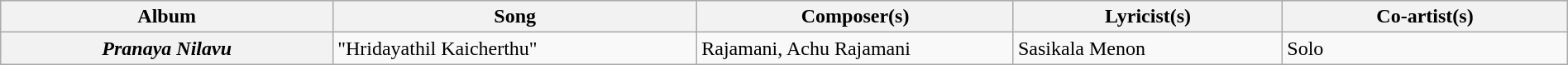<table class="wikitable plainrowheaders" width="100%" textcolor:#000;">
<tr style="background:#cfc; text-align:center;">
<th scope="col" width=21%>Album</th>
<th scope="col" width=23%>Song</th>
<th scope="col" width=20%>Composer(s)</th>
<th scope="col" width=17%>Lyricist(s)</th>
<th scope="col" width=18%>Co-artist(s)</th>
</tr>
<tr>
<th scope="row"><em>Pranaya Nilavu</em></th>
<td>"Hridayathil Kaicherthu"</td>
<td>Rajamani, Achu Rajamani</td>
<td>Sasikala Menon</td>
<td>Solo</td>
</tr>
</table>
